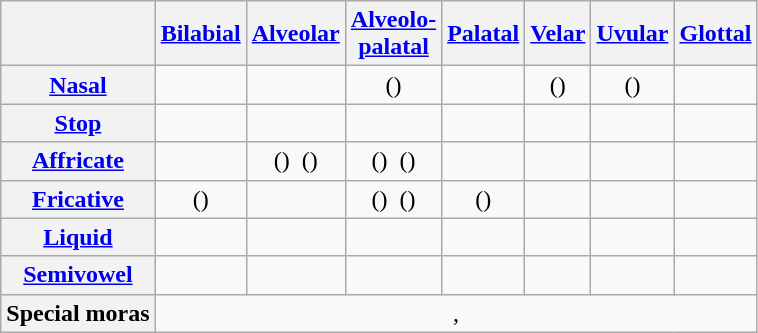<table class="wikitable" style="text-align: center;">
<tr>
<th></th>
<th><a href='#'>Bilabial</a></th>
<th><a href='#'>Alveolar</a></th>
<th><a href='#'>Alveolo-<br>palatal</a></th>
<th><a href='#'>Palatal</a></th>
<th><a href='#'>Velar</a></th>
<th><a href='#'>Uvular</a></th>
<th><a href='#'>Glottal</a></th>
</tr>
<tr>
<th><a href='#'>Nasal</a></th>
<td></td>
<td></td>
<td>()</td>
<td></td>
<td>()</td>
<td>()</td>
<td></td>
</tr>
<tr>
<th><a href='#'>Stop</a></th>
<td>  </td>
<td>  </td>
<td></td>
<td></td>
<td>  </td>
<td></td>
<td></td>
</tr>
<tr>
<th><a href='#'>Affricate</a></th>
<td></td>
<td>()  ()</td>
<td>()  ()</td>
<td></td>
<td></td>
<td></td>
<td></td>
</tr>
<tr>
<th><a href='#'>Fricative</a></th>
<td>()</td>
<td>  </td>
<td>()  ()</td>
<td>()</td>
<td></td>
<td></td>
<td></td>
</tr>
<tr>
<th><a href='#'>Liquid</a></th>
<td></td>
<td></td>
<td></td>
<td></td>
<td></td>
<td></td>
<td></td>
</tr>
<tr>
<th><a href='#'>Semivowel</a></th>
<td></td>
<td></td>
<td></td>
<td></td>
<td></td>
<td></td>
<td></td>
</tr>
<tr>
<th>Special moras</th>
<td colspan="7"><a href='#'></a>, <a href='#'></a></td>
</tr>
</table>
